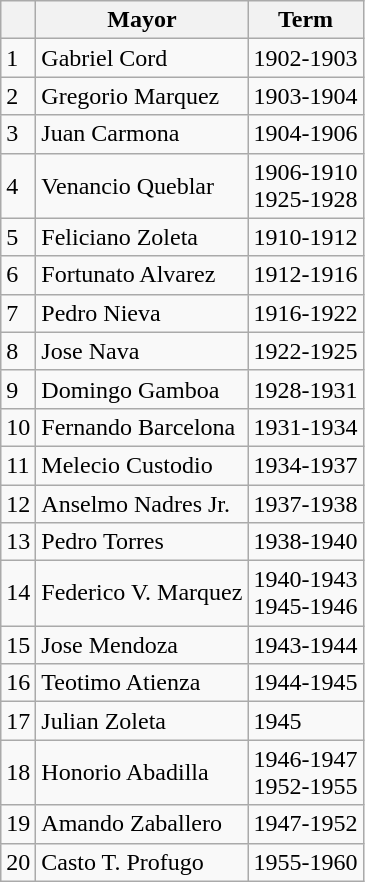<table class="wikitable sortable">
<tr>
<th></th>
<th>Mayor</th>
<th>Term</th>
</tr>
<tr>
<td>1</td>
<td>Gabriel Cord</td>
<td>1902-1903</td>
</tr>
<tr>
<td>2</td>
<td>Gregorio Marquez</td>
<td>1903-1904</td>
</tr>
<tr>
<td>3</td>
<td>Juan Carmona</td>
<td>1904-1906</td>
</tr>
<tr>
<td>4</td>
<td>Venancio Queblar</td>
<td>1906-1910<br>1925-1928</td>
</tr>
<tr>
<td>5</td>
<td>Feliciano Zoleta</td>
<td>1910-1912</td>
</tr>
<tr>
<td>6</td>
<td>Fortunato Alvarez</td>
<td>1912-1916</td>
</tr>
<tr>
<td>7</td>
<td>Pedro Nieva</td>
<td>1916-1922</td>
</tr>
<tr>
<td>8</td>
<td>Jose Nava</td>
<td>1922-1925</td>
</tr>
<tr>
<td>9</td>
<td>Domingo Gamboa</td>
<td>1928-1931</td>
</tr>
<tr>
<td>10</td>
<td>Fernando Barcelona</td>
<td>1931-1934</td>
</tr>
<tr>
<td>11</td>
<td>Melecio Custodio</td>
<td>1934-1937</td>
</tr>
<tr>
<td>12</td>
<td>Anselmo Nadres Jr.</td>
<td>1937-1938</td>
</tr>
<tr>
<td>13</td>
<td>Pedro Torres</td>
<td>1938-1940</td>
</tr>
<tr>
<td>14</td>
<td>Federico V. Marquez</td>
<td>1940-1943<br>1945-1946</td>
</tr>
<tr>
<td>15</td>
<td>Jose Mendoza</td>
<td>1943-1944</td>
</tr>
<tr>
<td>16</td>
<td>Teotimo Atienza</td>
<td>1944-1945</td>
</tr>
<tr>
<td>17</td>
<td>Julian Zoleta</td>
<td>1945</td>
</tr>
<tr>
<td>18</td>
<td>Honorio Abadilla</td>
<td>1946-1947<br>1952-1955</td>
</tr>
<tr>
<td>19</td>
<td>Amando Zaballero</td>
<td>1947-1952</td>
</tr>
<tr>
<td>20</td>
<td>Casto T. Profugo</td>
<td>1955-1960</td>
</tr>
</table>
